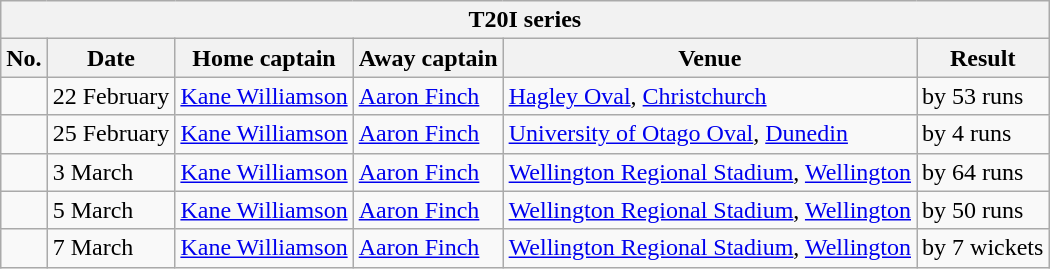<table class="wikitable">
<tr>
<th colspan="9">T20I series</th>
</tr>
<tr>
<th>No.</th>
<th>Date</th>
<th>Home captain</th>
<th>Away captain</th>
<th>Venue</th>
<th>Result</th>
</tr>
<tr>
<td></td>
<td>22 February</td>
<td><a href='#'>Kane Williamson</a></td>
<td><a href='#'>Aaron Finch</a></td>
<td><a href='#'>Hagley Oval</a>, <a href='#'>Christchurch</a></td>
<td> by 53 runs</td>
</tr>
<tr>
<td></td>
<td>25 February</td>
<td><a href='#'>Kane Williamson</a></td>
<td><a href='#'>Aaron Finch</a></td>
<td><a href='#'>University of Otago Oval</a>, <a href='#'>Dunedin</a></td>
<td> by 4 runs</td>
</tr>
<tr>
<td></td>
<td>3 March</td>
<td><a href='#'>Kane Williamson</a></td>
<td><a href='#'>Aaron Finch</a></td>
<td><a href='#'>Wellington Regional Stadium</a>, <a href='#'>Wellington</a></td>
<td> by 64 runs</td>
</tr>
<tr>
<td></td>
<td>5 March</td>
<td><a href='#'>Kane Williamson</a></td>
<td><a href='#'>Aaron Finch</a></td>
<td><a href='#'>Wellington Regional Stadium</a>, <a href='#'>Wellington</a></td>
<td> by 50 runs</td>
</tr>
<tr>
<td></td>
<td>7 March</td>
<td><a href='#'>Kane Williamson</a></td>
<td><a href='#'>Aaron Finch</a></td>
<td><a href='#'>Wellington Regional Stadium</a>, <a href='#'>Wellington</a></td>
<td> by 7 wickets</td>
</tr>
</table>
